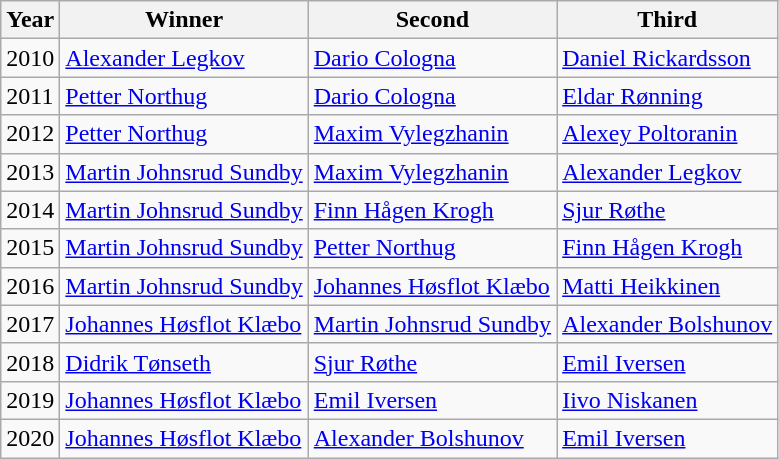<table class="wikitable" style="min-width:40%">
<tr>
<th>Year</th>
<th>Winner</th>
<th>Second</th>
<th>Third</th>
</tr>
<tr>
<td>2010</td>
<td align=left> <a href='#'>Alexander Legkov</a></td>
<td align=left> <a href='#'>Dario Cologna</a></td>
<td align=left> <a href='#'>Daniel Rickardsson</a></td>
</tr>
<tr>
<td>2011</td>
<td align=left> <a href='#'>Petter Northug</a></td>
<td align=left> <a href='#'>Dario Cologna</a></td>
<td align=left> <a href='#'>Eldar Rønning</a></td>
</tr>
<tr>
<td>2012</td>
<td align=left> <a href='#'>Petter Northug</a></td>
<td align=left> <a href='#'>Maxim Vylegzhanin</a></td>
<td align=left> <a href='#'>Alexey Poltoranin</a></td>
</tr>
<tr>
<td>2013</td>
<td align=left> <a href='#'>Martin Johnsrud Sundby</a></td>
<td align=left> <a href='#'>Maxim Vylegzhanin</a></td>
<td align=left> <a href='#'>Alexander Legkov</a></td>
</tr>
<tr>
<td>2014</td>
<td align=left> <a href='#'>Martin Johnsrud Sundby</a></td>
<td align=left> <a href='#'>Finn Hågen Krogh</a></td>
<td align=left> <a href='#'>Sjur Røthe</a></td>
</tr>
<tr>
<td>2015</td>
<td align=left> <a href='#'>Martin Johnsrud Sundby</a></td>
<td align=left> <a href='#'>Petter Northug</a></td>
<td align=left> <a href='#'>Finn Hågen Krogh</a></td>
</tr>
<tr>
<td>2016</td>
<td align=left> <a href='#'>Martin Johnsrud Sundby</a></td>
<td align=left> <a href='#'>Johannes Høsflot Klæbo</a></td>
<td align=left> <a href='#'>Matti Heikkinen</a></td>
</tr>
<tr>
<td>2017</td>
<td align=left> <a href='#'>Johannes Høsflot Klæbo</a></td>
<td align=left> <a href='#'>Martin Johnsrud Sundby</a></td>
<td align=left> <a href='#'>Alexander Bolshunov</a></td>
</tr>
<tr>
<td>2018</td>
<td align=left> <a href='#'>Didrik Tønseth</a></td>
<td align=left> <a href='#'>Sjur Røthe</a></td>
<td align=left> <a href='#'>Emil Iversen</a></td>
</tr>
<tr>
<td>2019</td>
<td align=left> <a href='#'>Johannes Høsflot Klæbo</a></td>
<td align=left> <a href='#'>Emil Iversen</a></td>
<td align=left> <a href='#'>Iivo Niskanen</a></td>
</tr>
<tr>
<td>2020</td>
<td align=left> <a href='#'>Johannes Høsflot Klæbo</a></td>
<td align=left> <a href='#'>Alexander Bolshunov</a></td>
<td align=left> <a href='#'>Emil Iversen</a></td>
</tr>
</table>
